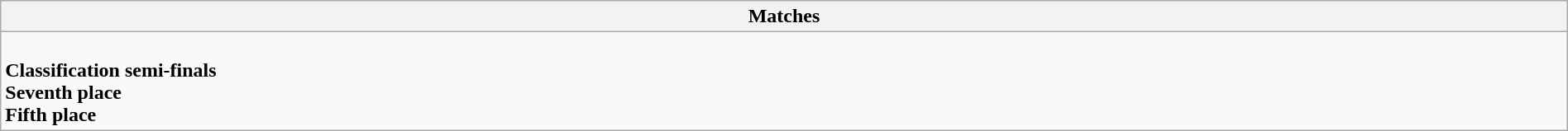<table class="wikitable collapsible collapsed" style="width:100%;">
<tr>
<th>Matches</th>
</tr>
<tr>
<td><br><strong>Classification semi-finals</strong>

<br><strong>Seventh place</strong>
<br><strong>Fifth place</strong>
</td>
</tr>
</table>
